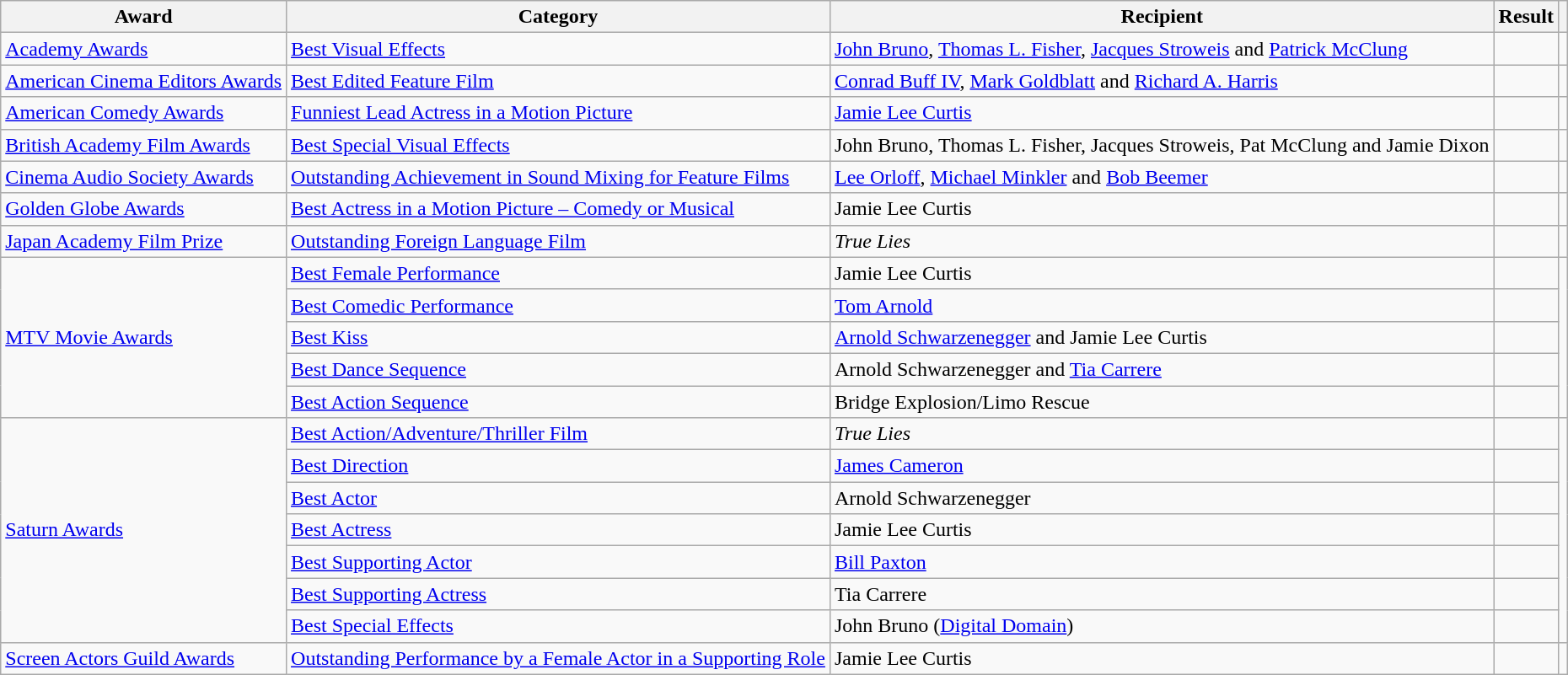<table class="wikitable">
<tr>
<th>Award</th>
<th>Category</th>
<th>Recipient</th>
<th>Result</th>
<th></th>
</tr>
<tr>
<td><a href='#'>Academy Awards</a></td>
<td><a href='#'>Best Visual Effects</a></td>
<td><a href='#'>John Bruno</a>, <a href='#'>Thomas L. Fisher</a>, <a href='#'>Jacques Stroweis</a> and <a href='#'>Patrick McClung</a></td>
<td></td>
<td style="text-align:center;"></td>
</tr>
<tr>
<td><a href='#'>American Cinema Editors Awards</a></td>
<td><a href='#'>Best Edited Feature Film</a></td>
<td><a href='#'>Conrad Buff IV</a>, <a href='#'>Mark Goldblatt</a> and <a href='#'>Richard A. Harris</a></td>
<td></td>
</tr>
<tr>
<td><a href='#'>American Comedy Awards</a></td>
<td><a href='#'>Funniest Lead Actress in a Motion Picture</a></td>
<td><a href='#'>Jamie Lee Curtis</a></td>
<td></td>
<td style="text-align:center;"></td>
</tr>
<tr>
<td><a href='#'>British Academy Film Awards</a></td>
<td><a href='#'>Best Special Visual Effects</a></td>
<td>John Bruno, Thomas L. Fisher, Jacques Stroweis, Pat McClung and Jamie Dixon</td>
<td></td>
<td style="text-align:center;"></td>
</tr>
<tr>
<td><a href='#'>Cinema Audio Society Awards</a></td>
<td><a href='#'>Outstanding Achievement in Sound Mixing for Feature Films</a></td>
<td><a href='#'>Lee Orloff</a>, <a href='#'>Michael Minkler</a> and <a href='#'>Bob Beemer</a></td>
<td></td>
<td style="text-align:center;"></td>
</tr>
<tr>
<td><a href='#'>Golden Globe Awards</a></td>
<td><a href='#'>Best Actress in a Motion Picture – Comedy or Musical</a></td>
<td>Jamie Lee Curtis</td>
<td></td>
<td style="text-align:center;"></td>
</tr>
<tr>
<td><a href='#'>Japan Academy Film Prize</a></td>
<td><a href='#'>Outstanding Foreign Language Film</a></td>
<td><em>True Lies</em></td>
<td></td>
</tr>
<tr>
<td rowspan="5"><a href='#'>MTV Movie Awards</a></td>
<td><a href='#'>Best Female Performance</a></td>
<td>Jamie Lee Curtis</td>
<td></td>
<td rowspan="5" style="text-align:center;"></td>
</tr>
<tr>
<td><a href='#'>Best Comedic Performance</a></td>
<td><a href='#'>Tom Arnold</a></td>
<td></td>
</tr>
<tr>
<td><a href='#'>Best Kiss</a></td>
<td><a href='#'>Arnold Schwarzenegger</a> and Jamie Lee Curtis</td>
<td></td>
</tr>
<tr>
<td><a href='#'>Best Dance Sequence</a></td>
<td>Arnold Schwarzenegger and <a href='#'>Tia Carrere</a></td>
<td></td>
</tr>
<tr>
<td><a href='#'>Best Action Sequence</a></td>
<td>Bridge Explosion/Limo Rescue</td>
<td></td>
</tr>
<tr>
<td rowspan="7"><a href='#'>Saturn Awards</a></td>
<td><a href='#'>Best Action/Adventure/Thriller Film</a></td>
<td><em>True Lies</em></td>
<td></td>
<td rowspan="7" style="text-align:center;"></td>
</tr>
<tr>
<td><a href='#'>Best Direction</a></td>
<td><a href='#'>James Cameron</a></td>
<td></td>
</tr>
<tr>
<td><a href='#'>Best Actor</a></td>
<td>Arnold Schwarzenegger</td>
<td></td>
</tr>
<tr>
<td><a href='#'>Best Actress</a></td>
<td>Jamie Lee Curtis</td>
<td></td>
</tr>
<tr>
<td><a href='#'>Best Supporting Actor</a></td>
<td><a href='#'>Bill Paxton</a></td>
<td></td>
</tr>
<tr>
<td><a href='#'>Best Supporting Actress</a></td>
<td>Tia Carrere</td>
<td></td>
</tr>
<tr>
<td><a href='#'>Best Special Effects</a></td>
<td>John Bruno (<a href='#'>Digital Domain</a>)</td>
<td></td>
</tr>
<tr>
<td><a href='#'>Screen Actors Guild Awards</a></td>
<td><a href='#'>Outstanding Performance by a Female Actor in a Supporting Role</a></td>
<td>Jamie Lee Curtis</td>
<td></td>
<td style="text-align:center;"></td>
</tr>
</table>
